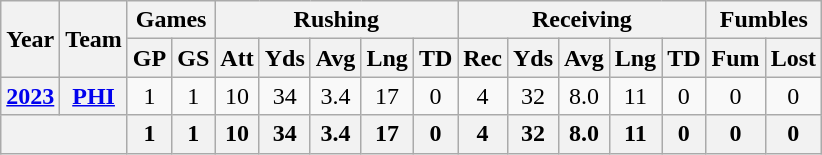<table class="wikitable" style="text-align:center;">
<tr>
<th rowspan="2">Year</th>
<th rowspan="2">Team</th>
<th colspan="2">Games</th>
<th colspan="5">Rushing</th>
<th colspan="5">Receiving</th>
<th colspan="2">Fumbles</th>
</tr>
<tr>
<th>GP</th>
<th>GS</th>
<th>Att</th>
<th>Yds</th>
<th>Avg</th>
<th>Lng</th>
<th>TD</th>
<th>Rec</th>
<th>Yds</th>
<th>Avg</th>
<th>Lng</th>
<th>TD</th>
<th>Fum</th>
<th>Lost</th>
</tr>
<tr>
<th><a href='#'>2023</a></th>
<th><a href='#'>PHI</a></th>
<td>1</td>
<td>1</td>
<td>10</td>
<td>34</td>
<td>3.4</td>
<td>17</td>
<td>0</td>
<td>4</td>
<td>32</td>
<td>8.0</td>
<td>11</td>
<td>0</td>
<td>0</td>
<td>0</td>
</tr>
<tr>
<th colspan="2"></th>
<th>1</th>
<th>1</th>
<th>10</th>
<th>34</th>
<th>3.4</th>
<th>17</th>
<th>0</th>
<th>4</th>
<th>32</th>
<th>8.0</th>
<th>11</th>
<th>0</th>
<th>0</th>
<th>0</th>
</tr>
</table>
